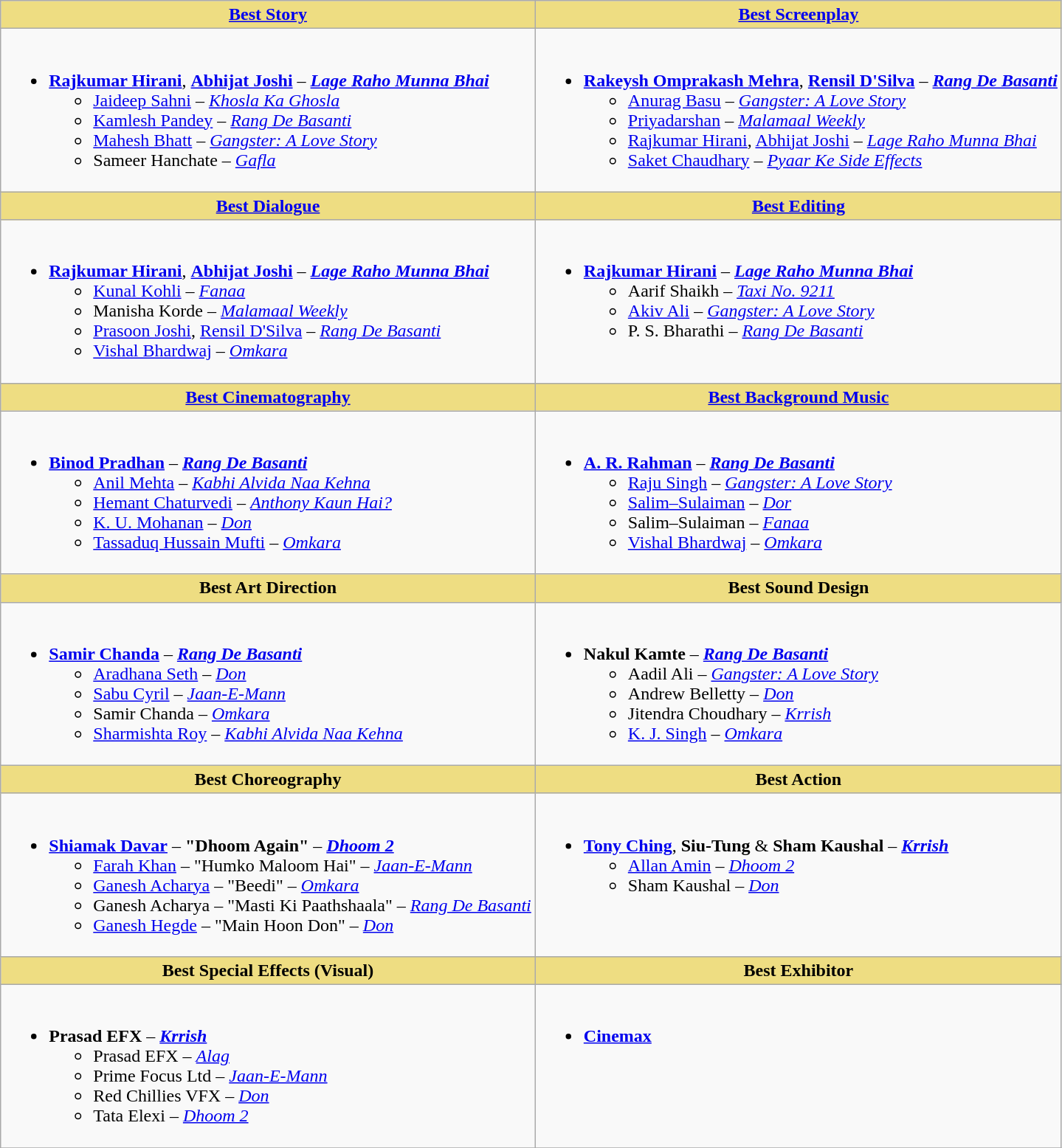<table class="wikitable">
<tr>
<th ! style="background:#EEDD82;text-align:center;"><a href='#'>Best Story</a></th>
<th ! style="background:#eedd82;text-align:center;"><a href='#'>Best Screenplay</a></th>
</tr>
<tr>
<td valign="top"><br><ul><li><strong><a href='#'>Rajkumar Hirani</a></strong>, <strong><a href='#'>Abhijat Joshi</a></strong> – <strong><em><a href='#'>Lage Raho Munna Bhai</a></em></strong><ul><li><a href='#'>Jaideep Sahni</a> – <em><a href='#'>Khosla Ka Ghosla</a></em></li><li><a href='#'>Kamlesh Pandey</a> – <em><a href='#'>Rang De Basanti</a></em></li><li><a href='#'>Mahesh Bhatt</a> – <em><a href='#'>Gangster: A Love Story</a></em></li><li>Sameer Hanchate – <em><a href='#'>Gafla</a></em></li></ul></li></ul></td>
<td valign="top"><br><ul><li><strong><a href='#'>Rakeysh Omprakash Mehra</a></strong>, <strong><a href='#'>Rensil D'Silva</a></strong> – <strong><em><a href='#'>Rang De Basanti</a></em></strong><ul><li><a href='#'>Anurag Basu</a> – <em><a href='#'>Gangster: A Love Story</a></em></li><li><a href='#'>Priyadarshan</a> – <em><a href='#'>Malamaal Weekly</a></em></li><li><a href='#'>Rajkumar Hirani</a>, <a href='#'>Abhijat Joshi</a> – <em><a href='#'>Lage Raho Munna Bhai</a></em></li><li><a href='#'>Saket Chaudhary</a> – <em><a href='#'>Pyaar Ke Side Effects</a></em></li></ul></li></ul></td>
</tr>
<tr>
<th ! style="background:#EEDD82;text-align:center;"><a href='#'>Best Dialogue</a></th>
<th ! style="background:#eedd82;text-align:center;"><a href='#'>Best Editing</a></th>
</tr>
<tr>
<td valign="top"><br><ul><li><strong><a href='#'>Rajkumar Hirani</a></strong>, <strong><a href='#'>Abhijat Joshi</a></strong> – <strong><em><a href='#'>Lage Raho Munna Bhai</a></em></strong><ul><li><a href='#'>Kunal Kohli</a> – <em><a href='#'>Fanaa</a></em></li><li>Manisha Korde – <em><a href='#'>Malamaal Weekly</a></em></li><li><a href='#'>Prasoon Joshi</a>, <a href='#'>Rensil D'Silva</a> – <em><a href='#'>Rang De Basanti</a></em></li><li><a href='#'>Vishal Bhardwaj</a> – <em><a href='#'>Omkara</a></em></li></ul></li></ul></td>
<td valign="top"><br><ul><li><strong><a href='#'>Rajkumar Hirani</a></strong> – <strong><em><a href='#'>Lage Raho Munna Bhai</a></em></strong><ul><li>Aarif Shaikh – <em><a href='#'>Taxi No. 9211</a></em></li><li><a href='#'>Akiv Ali</a> – <em><a href='#'>Gangster: A Love Story</a></em></li><li>P. S. Bharathi – <em><a href='#'>Rang De Basanti</a></em></li></ul></li></ul></td>
</tr>
<tr>
<th ! style="background:#EEDD82;text-align:center;"><a href='#'>Best Cinematography</a></th>
<th ! style="background:#eedd82;text-align:center;"><a href='#'>Best Background Music</a></th>
</tr>
<tr>
<td valign="top"><br><ul><li><strong><a href='#'>Binod Pradhan</a></strong> – <strong><em><a href='#'>Rang De Basanti</a></em></strong><ul><li><a href='#'>Anil Mehta</a> – <em><a href='#'>Kabhi Alvida Naa Kehna</a></em></li><li><a href='#'>Hemant Chaturvedi</a> – <em><a href='#'>Anthony Kaun Hai?</a></em></li><li><a href='#'>K. U. Mohanan</a> – <em><a href='#'>Don</a></em></li><li><a href='#'>Tassaduq Hussain Mufti</a> – <em><a href='#'>Omkara</a></em></li></ul></li></ul></td>
<td valign="top"><br><ul><li><strong><a href='#'>A. R. Rahman</a></strong> – <strong><em><a href='#'>Rang De Basanti</a></em></strong><ul><li><a href='#'>Raju Singh</a> – <em><a href='#'>Gangster: A Love Story</a></em></li><li><a href='#'>Salim–Sulaiman</a> – <em><a href='#'>Dor</a></em></li><li>Salim–Sulaiman – <em><a href='#'>Fanaa</a></em></li><li><a href='#'>Vishal Bhardwaj</a> – <em><a href='#'>Omkara</a></em></li></ul></li></ul></td>
</tr>
<tr>
<th ! style="background:#EEDD82;text-align:center;">Best Art Direction</th>
<th ! style="background:#eedd82;text-align:center;">Best Sound Design</th>
</tr>
<tr>
<td valign="top"><br><ul><li><strong><a href='#'>Samir Chanda</a></strong> – <strong><em><a href='#'>Rang De Basanti</a></em></strong><ul><li><a href='#'>Aradhana Seth</a> – <em><a href='#'>Don</a></em></li><li><a href='#'>Sabu Cyril</a> – <em><a href='#'>Jaan-E-Mann</a></em></li><li>Samir Chanda – <em><a href='#'>Omkara</a></em></li><li><a href='#'>Sharmishta Roy</a> – <em><a href='#'>Kabhi Alvida Naa Kehna</a></em></li></ul></li></ul></td>
<td valign="top"><br><ul><li><strong>Nakul Kamte</strong> – <strong><em><a href='#'>Rang De Basanti</a></em></strong><ul><li>Aadil Ali – <em><a href='#'>Gangster: A Love Story</a></em></li><li>Andrew Belletty – <em><a href='#'>Don</a></em></li><li>Jitendra Choudhary – <em><a href='#'>Krrish</a></em></li><li><a href='#'>K. J. Singh</a> – <em><a href='#'>Omkara</a></em></li></ul></li></ul></td>
</tr>
<tr>
<th ! style="background:#EEDD82;text-align:center;">Best Choreography</th>
<th ! style="background:#eedd82;text-align:center;">Best Action</th>
</tr>
<tr>
<td valign="top"><br><ul><li><strong><a href='#'>Shiamak Davar</a></strong> –  <strong>"Dhoom Again"</strong> – <strong><em><a href='#'>Dhoom 2</a></em></strong><ul><li><a href='#'>Farah Khan</a> – "Humko Maloom Hai" – <em><a href='#'>Jaan-E-Mann</a></em></li><li><a href='#'>Ganesh Acharya</a> – "Beedi" – <em><a href='#'>Omkara</a></em></li><li>Ganesh Acharya – "Masti Ki Paathshaala" – <em><a href='#'>Rang De Basanti</a></em></li><li><a href='#'>Ganesh Hegde</a> – "Main Hoon Don" – <em><a href='#'>Don</a></em></li></ul></li></ul></td>
<td valign="top"><br><ul><li><strong><a href='#'>Tony Ching</a></strong>, <strong>Siu-Tung</strong> & <strong>Sham Kaushal</strong> – <strong><em><a href='#'>Krrish</a></em></strong><ul><li><a href='#'>Allan Amin</a> – <em><a href='#'>Dhoom 2</a></em></li><li>Sham Kaushal – <em><a href='#'>Don</a></em></li></ul></li></ul></td>
</tr>
<tr>
<th ! style="background:#eedd82;text-align:center;">Best Special Effects (Visual)</th>
<th ! style="background:#eedd82;text-align:center;">Best Exhibitor</th>
</tr>
<tr>
<td valign="top"><br><ul><li><strong>Prasad EFX</strong> – <strong><em><a href='#'>Krrish</a></em></strong><ul><li>Prasad EFX – <em><a href='#'>Alag</a></em></li><li>Prime Focus Ltd – <em><a href='#'>Jaan-E-Mann</a></em></li><li>Red Chillies VFX – <em><a href='#'>Don</a></em></li><li>Tata Elexi – <em><a href='#'>Dhoom 2</a></em></li></ul></li></ul></td>
<td valign="top"><br><ul><li><strong><a href='#'>Cinemax</a></strong></li></ul></td>
</tr>
<tr>
</tr>
</table>
